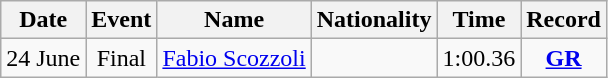<table class=wikitable style=text-align:center>
<tr>
<th>Date</th>
<th>Event</th>
<th>Name</th>
<th>Nationality</th>
<th>Time</th>
<th>Record</th>
</tr>
<tr>
<td>24 June</td>
<td>Final</td>
<td align=left><a href='#'>Fabio Scozzoli</a></td>
<td align=left></td>
<td>1:00.36</td>
<td><strong><a href='#'>GR</a></strong></td>
</tr>
</table>
